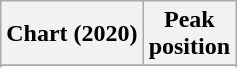<table class="wikitable sortable plainrowheaders" style="text-align:center">
<tr>
<th scope="col">Chart (2020)</th>
<th scope="col">Peak<br>position</th>
</tr>
<tr>
</tr>
<tr>
</tr>
<tr>
</tr>
<tr>
</tr>
</table>
